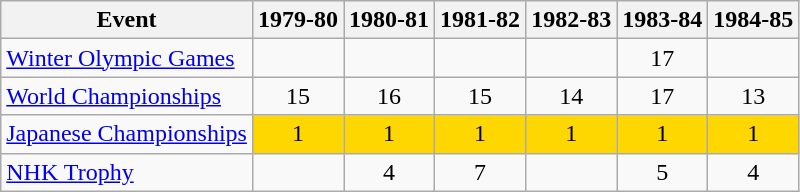<table class="wikitable">
<tr>
<th>Event</th>
<th>1979-80</th>
<th>1980-81</th>
<th>1981-82</th>
<th>1982-83</th>
<th>1983-84</th>
<th>1984-85</th>
</tr>
<tr>
<td><a href='#'>Winter Olympic Games</a></td>
<td></td>
<td></td>
<td></td>
<td></td>
<td align="center">17</td>
<td></td>
</tr>
<tr>
<td><a href='#'>World Championships</a></td>
<td align="center">15</td>
<td align="center">16</td>
<td align="center">15</td>
<td align="center">14</td>
<td align="center">17</td>
<td align="center">13</td>
</tr>
<tr>
<td><a href='#'>Japanese Championships</a></td>
<td align="center" bgcolor="gold">1</td>
<td align="center" bgcolor="gold">1</td>
<td align="center" bgcolor="gold">1</td>
<td align="center" bgcolor="gold">1</td>
<td align="center" bgcolor="gold">1</td>
<td align="center" bgcolor="gold">1</td>
</tr>
<tr>
<td><a href='#'>NHK Trophy</a></td>
<td></td>
<td align="center">4</td>
<td align="center">7</td>
<td></td>
<td align="center">5</td>
<td align="center">4</td>
</tr>
</table>
